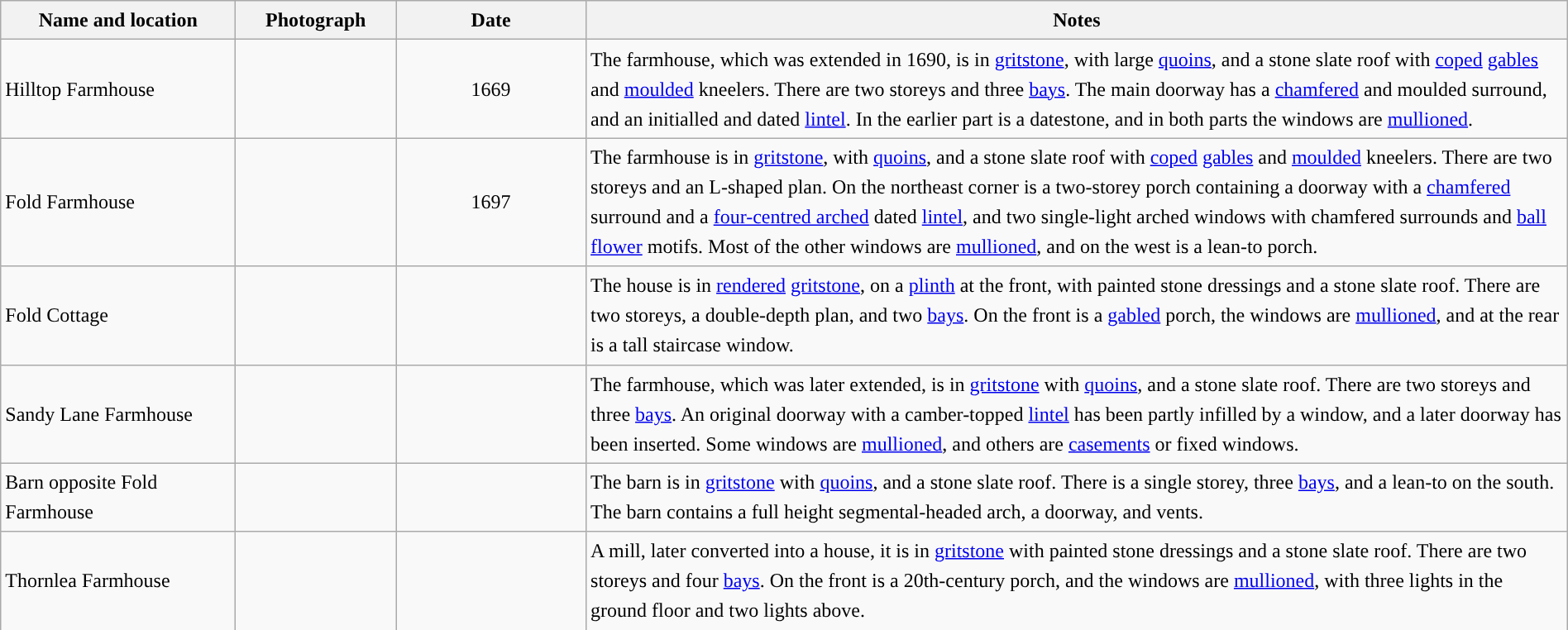<table class="wikitable sortable plainrowheaders" style="width:100%;border:0px;text-align:left;line-height:150%;">
<tr>
<th scope="col"  style="width:150px">Name and location</th>
<th scope="col"  style="width:100px" class="unsortable">Photograph</th>
<th scope="col"  style="width:120px">Date</th>
<th scope="col"  style="width:650px" class="unsortable">Notes</th>
</tr>
<tr>
<td>Hilltop Farmhouse<br><small></small></td>
<td></td>
<td align="center">1669</td>
<td>The farmhouse, which was extended in 1690, is in <a href='#'>gritstone</a>, with large <a href='#'>quoins</a>, and a stone slate roof with <a href='#'>coped</a> <a href='#'>gables</a> and <a href='#'>moulded</a> kneelers.  There are two storeys and three <a href='#'>bays</a>.  The main doorway has a <a href='#'>chamfered</a> and moulded surround, and an initialled and dated <a href='#'>lintel</a>.  In the earlier part is a datestone, and in both parts the windows are <a href='#'>mullioned</a>.</td>
</tr>
<tr>
<td>Fold Farmhouse<br><small></small></td>
<td></td>
<td align="center">1697</td>
<td>The farmhouse is in <a href='#'>gritstone</a>, with <a href='#'>quoins</a>, and a stone slate roof with <a href='#'>coped</a> <a href='#'>gables</a> and <a href='#'>moulded</a> kneelers.  There are two storeys and an L-shaped plan.  On the northeast corner is a two-storey porch containing a doorway with a <a href='#'>chamfered</a> surround and a <a href='#'>four-centred arched</a> dated <a href='#'>lintel</a>, and two single-light arched windows with chamfered surrounds and <a href='#'>ball flower</a> motifs.  Most of the other windows are <a href='#'>mullioned</a>, and on the west is a lean-to porch.</td>
</tr>
<tr>
<td>Fold Cottage<br><small></small></td>
<td></td>
<td align="center"></td>
<td>The house is in <a href='#'>rendered</a> <a href='#'>gritstone</a>, on a <a href='#'>plinth</a> at the front, with painted stone dressings and a stone slate roof.  There are two storeys, a double-depth plan, and two <a href='#'>bays</a>.  On the front is a <a href='#'>gabled</a> porch, the windows are <a href='#'>mullioned</a>, and at the rear is a tall staircase window.</td>
</tr>
<tr>
<td>Sandy Lane Farmhouse<br><small></small></td>
<td></td>
<td align="center"></td>
<td>The farmhouse, which was later extended, is in <a href='#'>gritstone</a> with <a href='#'>quoins</a>, and a stone slate roof.  There are two storeys and three <a href='#'>bays</a>.  An original doorway with a camber-topped <a href='#'>lintel</a> has been partly infilled by a window, and a later doorway has been inserted.  Some windows are <a href='#'>mullioned</a>, and others are <a href='#'>casements</a> or fixed windows.</td>
</tr>
<tr>
<td>Barn opposite Fold Farmhouse<br><small></small></td>
<td></td>
<td align="center"></td>
<td>The barn is in <a href='#'>gritstone</a> with <a href='#'>quoins</a>, and a stone slate roof.  There is a single storey, three <a href='#'>bays</a>, and a lean-to on the south.  The barn contains a full height segmental-headed arch, a doorway, and vents.</td>
</tr>
<tr>
<td>Thornlea Farmhouse<br><small></small></td>
<td></td>
<td align="center"></td>
<td>A mill, later converted into a house, it is in <a href='#'>gritstone</a> with painted stone dressings and a stone slate roof.  There are two storeys and four <a href='#'>bays</a>.  On the front is a 20th-century porch, and the windows are <a href='#'>mullioned</a>, with three lights in the ground floor and two lights above.</td>
</tr>
<tr>
</tr>
</table>
